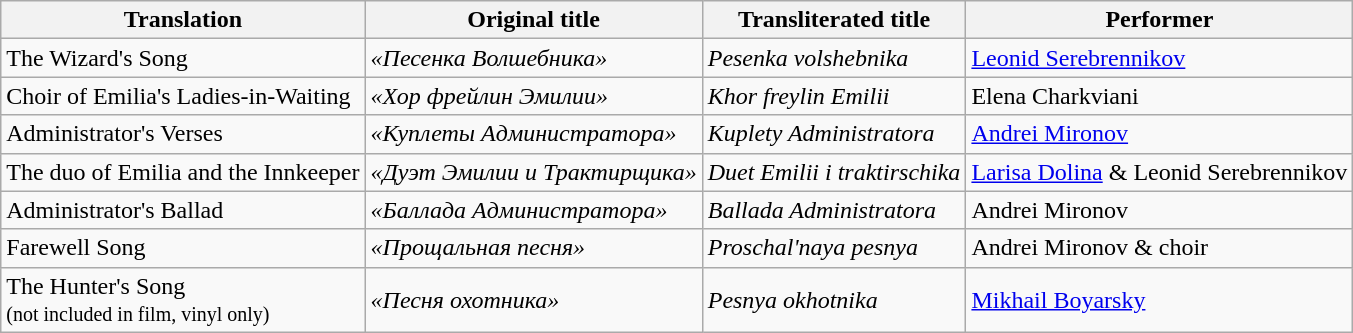<table class="wikitable">
<tr>
<th>Translation</th>
<th>Original title</th>
<th>Transliterated title</th>
<th>Performer</th>
</tr>
<tr>
<td>The Wizard's Song</td>
<td><em>«Песенка Волшебника»</em></td>
<td><em>Pesenka volshebnika</em></td>
<td><a href='#'>Leonid Serebrennikov</a></td>
</tr>
<tr>
<td>Choir of Emilia's Ladies-in-Waiting</td>
<td><em>«Хор фрейлин Эмилии»</em></td>
<td><em>Khor freylin Emilii</em></td>
<td>Elena Charkviani</td>
</tr>
<tr>
<td>Administrator's Verses</td>
<td><em>«Куплеты Администратора»</em></td>
<td><em>Kuplety Administratora</em></td>
<td><a href='#'>Andrei Mironov</a></td>
</tr>
<tr>
<td>The duo of Emilia and the Innkeeper</td>
<td><em>«Дуэт Эмилии и Трактирщика»</em></td>
<td><em>Duet Emilii i traktirschika</em></td>
<td><a href='#'>Larisa Dolina</a> & Leonid Serebrennikov</td>
</tr>
<tr>
<td>Administrator's Ballad</td>
<td><em>«Баллада Администратора»</em></td>
<td><em>Ballada Administratora</em></td>
<td>Andrei Mironov</td>
</tr>
<tr>
<td>Farewell Song</td>
<td><em>«Прощальная песня»</em></td>
<td><em>Proschal'naya pesnya</em></td>
<td>Andrei Mironov & choir</td>
</tr>
<tr>
<td>The Hunter's Song<br><small>(not included in film, vinyl only)</small></td>
<td><em>«Песня охотника»</em></td>
<td><em>Pesnya okhotnika</em></td>
<td><a href='#'>Mikhail Boyarsky</a></td>
</tr>
</table>
